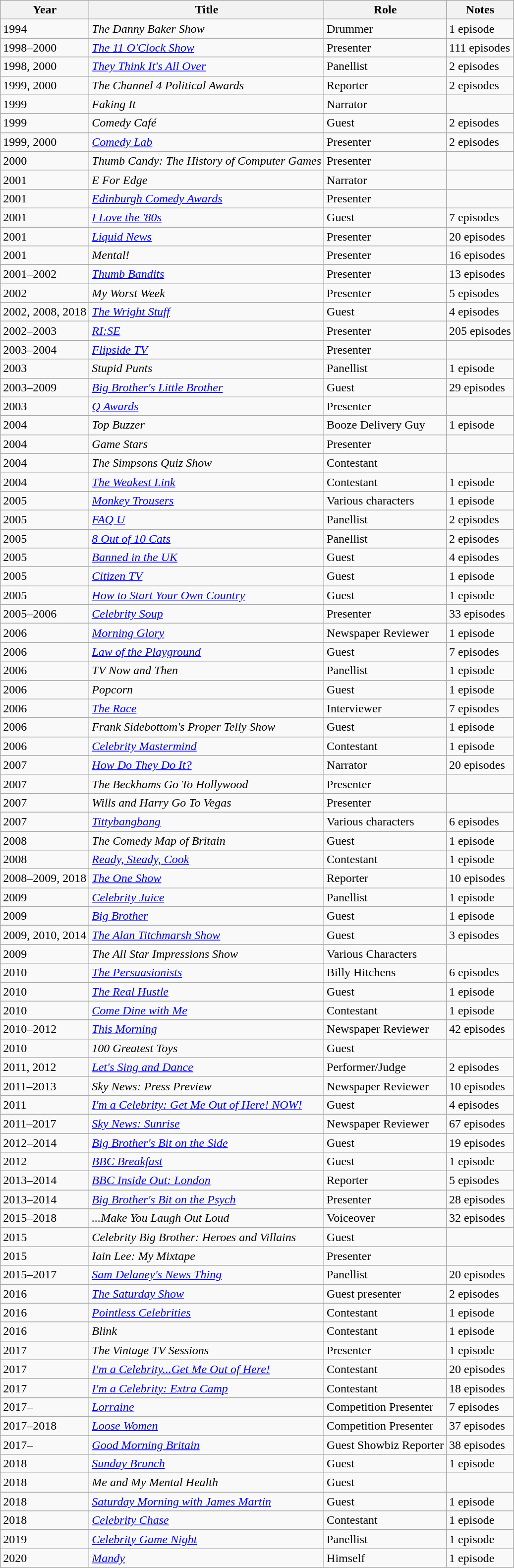<table class="wikitable sortable">
<tr>
<th>Year</th>
<th>Title</th>
<th>Role</th>
<th>Notes</th>
</tr>
<tr>
<td>1994</td>
<td><em>The Danny Baker Show</em></td>
<td>Drummer</td>
<td>1 episode</td>
</tr>
<tr>
<td>1998–2000</td>
<td><em><a href='#'>The 11 O'Clock Show</a></em></td>
<td>Presenter</td>
<td>111 episodes</td>
</tr>
<tr>
<td>1998, 2000</td>
<td><em><a href='#'>They Think It's All Over</a></em></td>
<td>Panellist</td>
<td>2 episodes</td>
</tr>
<tr>
<td>1999, 2000</td>
<td><em>The Channel 4 Political Awards</em></td>
<td>Reporter</td>
<td>2 episodes</td>
</tr>
<tr>
<td>1999</td>
<td><em>Faking It</em></td>
<td>Narrator</td>
<td></td>
</tr>
<tr>
<td>1999</td>
<td><em>Comedy Café</em></td>
<td>Guest</td>
<td>2 episodes</td>
</tr>
<tr>
<td>1999, 2000</td>
<td><em><a href='#'>Comedy Lab</a></em></td>
<td>Presenter</td>
<td>2 episodes</td>
</tr>
<tr>
<td>2000</td>
<td><em>Thumb Candy: The History of Computer Games</em></td>
<td>Presenter</td>
<td></td>
</tr>
<tr>
<td>2001</td>
<td><em>E For Edge</em></td>
<td>Narrator</td>
<td></td>
</tr>
<tr>
<td>2001</td>
<td><em><a href='#'>Edinburgh Comedy Awards</a></em></td>
<td>Presenter</td>
<td></td>
</tr>
<tr>
<td>2001</td>
<td><em><a href='#'>I Love the '80s</a></em></td>
<td>Guest</td>
<td>7 episodes</td>
</tr>
<tr>
<td>2001</td>
<td><em><a href='#'>Liquid News</a></em></td>
<td>Presenter</td>
<td>20 episodes</td>
</tr>
<tr>
<td>2001</td>
<td><em>Mental!</em></td>
<td>Presenter</td>
<td>16 episodes</td>
</tr>
<tr>
<td>2001–2002</td>
<td><em><a href='#'>Thumb Bandits</a></em></td>
<td>Presenter</td>
<td>13 episodes</td>
</tr>
<tr>
<td>2002</td>
<td><em>My Worst Week</em></td>
<td>Presenter</td>
<td>5 episodes</td>
</tr>
<tr>
<td>2002, 2008, 2018</td>
<td><em><a href='#'>The Wright Stuff</a></em></td>
<td>Guest</td>
<td>4 episodes</td>
</tr>
<tr>
<td>2002–2003</td>
<td><em><a href='#'>RI:SE</a></em></td>
<td>Presenter</td>
<td>205 episodes</td>
</tr>
<tr>
<td>2003–2004</td>
<td><em><a href='#'>Flipside TV</a></em></td>
<td>Presenter</td>
<td></td>
</tr>
<tr>
<td>2003</td>
<td><em>Stupid Punts</em></td>
<td>Panellist</td>
<td>1 episode</td>
</tr>
<tr>
<td>2003–2009</td>
<td><em><a href='#'>Big Brother's Little Brother</a></em></td>
<td>Guest</td>
<td>29 episodes</td>
</tr>
<tr>
<td>2003</td>
<td><em><a href='#'>Q Awards</a></em></td>
<td>Presenter</td>
<td></td>
</tr>
<tr>
<td>2004</td>
<td><em>Top Buzzer</em></td>
<td>Booze Delivery Guy</td>
<td>1 episode</td>
</tr>
<tr>
<td>2004</td>
<td><em>Game Stars</em></td>
<td>Presenter</td>
<td></td>
</tr>
<tr>
<td>2004</td>
<td><em>The Simpsons Quiz Show</em></td>
<td>Contestant</td>
<td></td>
</tr>
<tr>
<td>2004</td>
<td><em><a href='#'>The Weakest Link</a></em></td>
<td>Contestant</td>
<td>1 episode</td>
</tr>
<tr>
<td>2005</td>
<td><em><a href='#'>Monkey Trousers</a></em></td>
<td>Various characters</td>
<td>1 episode</td>
</tr>
<tr>
<td>2005</td>
<td><em><a href='#'>FAQ U</a></em></td>
<td>Panellist</td>
<td>2 episodes</td>
</tr>
<tr>
<td>2005</td>
<td><em><a href='#'>8 Out of 10 Cats</a></em></td>
<td>Panellist</td>
<td>2 episodes</td>
</tr>
<tr>
<td>2005</td>
<td><em><a href='#'>Banned in the UK</a></em></td>
<td>Guest</td>
<td>4 episodes</td>
</tr>
<tr>
<td>2005</td>
<td><em><a href='#'>Citizen TV</a></em></td>
<td>Guest</td>
<td>1 episode</td>
</tr>
<tr>
<td>2005</td>
<td><em><a href='#'>How to Start Your Own Country</a></em></td>
<td>Guest</td>
<td>1 episode</td>
</tr>
<tr>
<td>2005–2006</td>
<td><em><a href='#'>Celebrity Soup</a></em></td>
<td>Presenter</td>
<td>33 episodes</td>
</tr>
<tr>
<td>2006</td>
<td><em><a href='#'>Morning Glory</a></em></td>
<td>Newspaper Reviewer</td>
<td>1 episode</td>
</tr>
<tr>
<td>2006</td>
<td><em><a href='#'>Law of the Playground</a></em></td>
<td>Guest</td>
<td>7 episodes</td>
</tr>
<tr>
<td>2006</td>
<td><em>TV Now and Then</em></td>
<td>Panellist</td>
<td>1 episode</td>
</tr>
<tr>
<td>2006</td>
<td><em>Popcorn</em></td>
<td>Guest</td>
<td>1 episode</td>
</tr>
<tr>
<td>2006</td>
<td><em><a href='#'>The Race</a></em></td>
<td>Interviewer</td>
<td>7 episodes</td>
</tr>
<tr>
<td>2006</td>
<td><em>Frank Sidebottom's Proper Telly Show</em></td>
<td>Guest</td>
<td>1 episode</td>
</tr>
<tr>
<td>2006</td>
<td><em><a href='#'>Celebrity Mastermind</a></em></td>
<td>Contestant</td>
<td>1 episode</td>
</tr>
<tr>
<td>2007</td>
<td><em><a href='#'>How Do They Do It?</a></em></td>
<td>Narrator</td>
<td>20 episodes</td>
</tr>
<tr>
<td>2007</td>
<td><em>The Beckhams Go To Hollywood</em></td>
<td>Presenter</td>
<td></td>
</tr>
<tr>
<td>2007</td>
<td><em>Wills and Harry Go To Vegas</em></td>
<td>Presenter</td>
<td></td>
</tr>
<tr>
<td>2007</td>
<td><em><a href='#'>Tittybangbang</a></em></td>
<td>Various characters</td>
<td>6 episodes</td>
</tr>
<tr>
<td>2008</td>
<td><em>The Comedy Map of Britain</em></td>
<td>Guest</td>
<td>1 episode</td>
</tr>
<tr>
<td>2008</td>
<td><em><a href='#'>Ready, Steady, Cook</a></em></td>
<td>Contestant</td>
<td>1 episode</td>
</tr>
<tr>
<td>2008–2009, 2018</td>
<td><em><a href='#'>The One Show</a></em></td>
<td>Reporter</td>
<td>10 episodes</td>
</tr>
<tr>
<td>2009</td>
<td><em><a href='#'>Celebrity Juice</a></em></td>
<td>Panellist</td>
<td>1 episode</td>
</tr>
<tr>
<td>2009</td>
<td><em><a href='#'>Big Brother</a></em></td>
<td>Guest</td>
<td>1 episode</td>
</tr>
<tr>
<td>2009, 2010, 2014</td>
<td><em><a href='#'>The Alan Titchmarsh Show</a></em></td>
<td>Guest</td>
<td>3 episodes</td>
</tr>
<tr>
<td>2009</td>
<td><em>The All Star Impressions Show</em></td>
<td>Various Characters</td>
<td></td>
</tr>
<tr>
<td>2010</td>
<td><em><a href='#'>The Persuasionists</a></em></td>
<td>Billy Hitchens</td>
<td>6 episodes</td>
</tr>
<tr>
<td>2010</td>
<td><em><a href='#'>The Real Hustle</a></em></td>
<td>Guest</td>
<td>1 episode</td>
</tr>
<tr>
<td>2010</td>
<td><em><a href='#'>Come Dine with Me</a></em></td>
<td>Contestant</td>
<td>1 episode</td>
</tr>
<tr>
<td>2010–2012</td>
<td><em><a href='#'>This Morning</a></em></td>
<td>Newspaper Reviewer</td>
<td>42 episodes</td>
</tr>
<tr>
<td>2010</td>
<td><em>100 Greatest Toys</em></td>
<td>Guest</td>
<td></td>
</tr>
<tr>
<td>2011, 2012</td>
<td><em><a href='#'>Let's Sing and Dance</a></em></td>
<td>Performer/Judge</td>
<td>2 episodes</td>
</tr>
<tr>
<td>2011–2013</td>
<td><em>Sky News: Press Preview</em></td>
<td>Newspaper Reviewer</td>
<td>10 episodes</td>
</tr>
<tr>
<td>2011</td>
<td><em><a href='#'>I'm a Celebrity: Get Me Out of Here! NOW!</a></em></td>
<td>Guest</td>
<td>4 episodes</td>
</tr>
<tr>
<td>2011–2017</td>
<td><em><a href='#'>Sky News: Sunrise</a></em></td>
<td>Newspaper Reviewer</td>
<td>67 episodes</td>
</tr>
<tr>
<td>2012–2014</td>
<td><em><a href='#'>Big Brother's Bit on the Side</a></em></td>
<td>Guest</td>
<td>19 episodes</td>
</tr>
<tr>
<td>2012</td>
<td><em><a href='#'>BBC Breakfast</a></em></td>
<td>Guest</td>
<td>1 episode</td>
</tr>
<tr>
<td>2013–2014</td>
<td><em><a href='#'>BBC Inside Out: London</a></em></td>
<td>Reporter</td>
<td>5 episodes</td>
</tr>
<tr>
<td>2013–2014</td>
<td><em><a href='#'>Big Brother's Bit on the Psych</a></em></td>
<td>Presenter</td>
<td>28 episodes</td>
</tr>
<tr>
<td>2015–2018</td>
<td><em>...Make You Laugh Out Loud</em></td>
<td>Voiceover</td>
<td>32 episodes</td>
</tr>
<tr>
<td>2015</td>
<td><em>Celebrity Big Brother: Heroes and Villains</em></td>
<td>Guest</td>
<td></td>
</tr>
<tr>
<td>2015</td>
<td><em>Iain Lee: My Mixtape</em></td>
<td>Presenter</td>
<td></td>
</tr>
<tr>
<td>2015–2017</td>
<td><em><a href='#'>Sam Delaney's News Thing</a></em></td>
<td>Panellist</td>
<td>20 episodes</td>
</tr>
<tr>
<td>2016</td>
<td><em><a href='#'>The Saturday Show</a></em></td>
<td>Guest presenter</td>
<td>2 episodes</td>
</tr>
<tr>
<td>2016</td>
<td><em><a href='#'>Pointless Celebrities</a></em></td>
<td>Contestant</td>
<td>1 episode</td>
</tr>
<tr>
<td>2016</td>
<td><em>Blink</em></td>
<td>Contestant</td>
<td>1 episode</td>
</tr>
<tr>
<td>2017</td>
<td><em>The Vintage TV Sessions</em></td>
<td>Presenter</td>
<td>1 episode</td>
</tr>
<tr>
<td>2017</td>
<td><em><a href='#'>I'm a Celebrity...Get Me Out of Here!</a></em></td>
<td>Contestant</td>
<td>20 episodes</td>
</tr>
<tr>
<td>2017</td>
<td><em><a href='#'>I'm a Celebrity: Extra Camp</a></em></td>
<td>Contestant</td>
<td>18 episodes</td>
</tr>
<tr>
<td>2017–</td>
<td><em><a href='#'>Lorraine</a></em></td>
<td>Competition Presenter</td>
<td>7 episodes</td>
</tr>
<tr>
<td>2017–2018</td>
<td><em><a href='#'>Loose Women</a></em></td>
<td>Competition Presenter</td>
<td>37 episodes</td>
</tr>
<tr>
<td>2017–</td>
<td><em><a href='#'>Good Morning Britain</a></em></td>
<td>Guest Showbiz Reporter</td>
<td>38 episodes</td>
</tr>
<tr>
<td>2018</td>
<td><em><a href='#'>Sunday Brunch</a></em></td>
<td>Guest</td>
<td>1 episode</td>
</tr>
<tr>
<td>2018</td>
<td><em>Me and My Mental Health</em></td>
<td>Guest</td>
<td></td>
</tr>
<tr>
<td>2018</td>
<td><em><a href='#'>Saturday Morning with James Martin</a></em></td>
<td>Guest</td>
<td>1 episode</td>
</tr>
<tr>
<td>2018</td>
<td><em><a href='#'>Celebrity Chase</a></em></td>
<td>Contestant</td>
<td>1 episode</td>
</tr>
<tr>
<td>2019</td>
<td><em><a href='#'>Celebrity Game Night</a></em></td>
<td>Panellist</td>
<td>1 episode</td>
</tr>
<tr>
<td>2020</td>
<td><em><a href='#'>Mandy</a></em></td>
<td>Himself</td>
<td>1 episode</td>
</tr>
</table>
